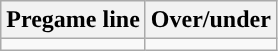<table class="wikitable">
<tr align="center">
<th>Pregame line</th>
<th>Over/under</th>
</tr>
<tr align="center">
<td></td>
<td></td>
</tr>
</table>
